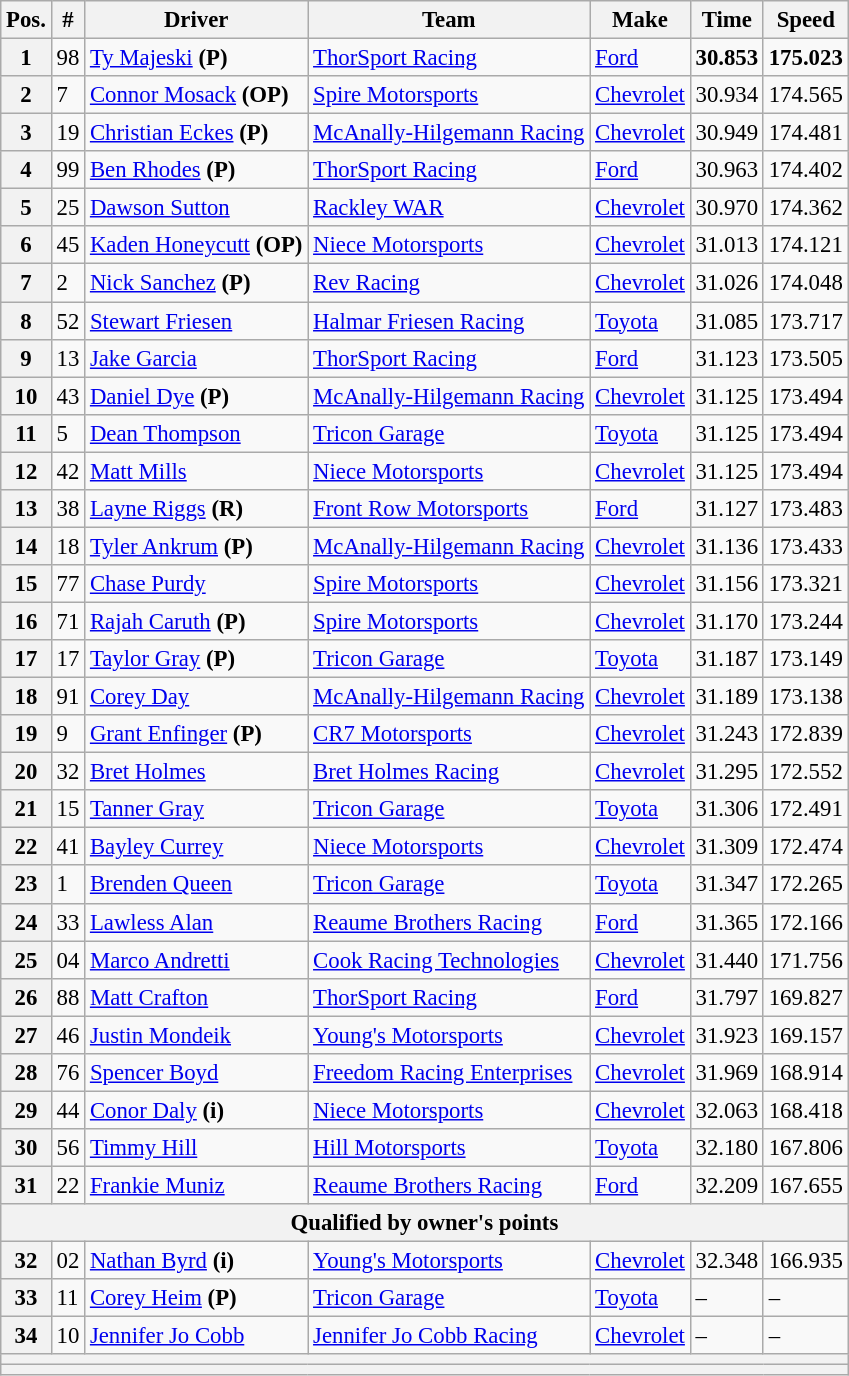<table class="wikitable" style="font-size:95%">
<tr>
<th>Pos.</th>
<th>#</th>
<th>Driver</th>
<th>Team</th>
<th>Make</th>
<th>Time</th>
<th>Speed</th>
</tr>
<tr>
<th>1</th>
<td>98</td>
<td><a href='#'>Ty Majeski</a> <strong>(P)</strong></td>
<td><a href='#'>ThorSport Racing</a></td>
<td><a href='#'>Ford</a></td>
<td><strong>30.853</strong></td>
<td><strong>175.023</strong></td>
</tr>
<tr>
<th>2</th>
<td>7</td>
<td><a href='#'>Connor Mosack</a> <strong>(OP)</strong></td>
<td><a href='#'>Spire Motorsports</a></td>
<td><a href='#'>Chevrolet</a></td>
<td>30.934</td>
<td>174.565</td>
</tr>
<tr>
<th>3</th>
<td>19</td>
<td><a href='#'>Christian Eckes</a> <strong>(P)</strong></td>
<td><a href='#'>McAnally-Hilgemann Racing</a></td>
<td><a href='#'>Chevrolet</a></td>
<td>30.949</td>
<td>174.481</td>
</tr>
<tr>
<th>4</th>
<td>99</td>
<td><a href='#'>Ben Rhodes</a> <strong>(P)</strong></td>
<td><a href='#'>ThorSport Racing</a></td>
<td><a href='#'>Ford</a></td>
<td>30.963</td>
<td>174.402</td>
</tr>
<tr>
<th>5</th>
<td>25</td>
<td><a href='#'>Dawson Sutton</a></td>
<td><a href='#'>Rackley WAR</a></td>
<td><a href='#'>Chevrolet</a></td>
<td>30.970</td>
<td>174.362</td>
</tr>
<tr>
<th>6</th>
<td>45</td>
<td><a href='#'>Kaden Honeycutt</a> <strong>(OP)</strong></td>
<td><a href='#'>Niece Motorsports</a></td>
<td><a href='#'>Chevrolet</a></td>
<td>31.013</td>
<td>174.121</td>
</tr>
<tr>
<th>7</th>
<td>2</td>
<td><a href='#'>Nick Sanchez</a> <strong>(P)</strong></td>
<td><a href='#'>Rev Racing</a></td>
<td><a href='#'>Chevrolet</a></td>
<td>31.026</td>
<td>174.048</td>
</tr>
<tr>
<th>8</th>
<td>52</td>
<td><a href='#'>Stewart Friesen</a></td>
<td><a href='#'>Halmar Friesen Racing</a></td>
<td><a href='#'>Toyota</a></td>
<td>31.085</td>
<td>173.717</td>
</tr>
<tr>
<th>9</th>
<td>13</td>
<td><a href='#'>Jake Garcia</a></td>
<td><a href='#'>ThorSport Racing</a></td>
<td><a href='#'>Ford</a></td>
<td>31.123</td>
<td>173.505</td>
</tr>
<tr>
<th>10</th>
<td>43</td>
<td><a href='#'>Daniel Dye</a> <strong>(P)</strong></td>
<td><a href='#'>McAnally-Hilgemann Racing</a></td>
<td><a href='#'>Chevrolet</a></td>
<td>31.125</td>
<td>173.494</td>
</tr>
<tr>
<th>11</th>
<td>5</td>
<td><a href='#'>Dean Thompson</a></td>
<td><a href='#'>Tricon Garage</a></td>
<td><a href='#'>Toyota</a></td>
<td>31.125</td>
<td>173.494</td>
</tr>
<tr>
<th>12</th>
<td>42</td>
<td><a href='#'>Matt Mills</a></td>
<td><a href='#'>Niece Motorsports</a></td>
<td><a href='#'>Chevrolet</a></td>
<td>31.125</td>
<td>173.494</td>
</tr>
<tr>
<th>13</th>
<td>38</td>
<td><a href='#'>Layne Riggs</a> <strong>(R)</strong></td>
<td><a href='#'>Front Row Motorsports</a></td>
<td><a href='#'>Ford</a></td>
<td>31.127</td>
<td>173.483</td>
</tr>
<tr>
<th>14</th>
<td>18</td>
<td><a href='#'>Tyler Ankrum</a> <strong>(P)</strong></td>
<td><a href='#'>McAnally-Hilgemann Racing</a></td>
<td><a href='#'>Chevrolet</a></td>
<td>31.136</td>
<td>173.433</td>
</tr>
<tr>
<th>15</th>
<td>77</td>
<td><a href='#'>Chase Purdy</a></td>
<td><a href='#'>Spire Motorsports</a></td>
<td><a href='#'>Chevrolet</a></td>
<td>31.156</td>
<td>173.321</td>
</tr>
<tr>
<th>16</th>
<td>71</td>
<td><a href='#'>Rajah Caruth</a> <strong>(P)</strong></td>
<td><a href='#'>Spire Motorsports</a></td>
<td><a href='#'>Chevrolet</a></td>
<td>31.170</td>
<td>173.244</td>
</tr>
<tr>
<th>17</th>
<td>17</td>
<td><a href='#'>Taylor Gray</a> <strong>(P)</strong></td>
<td><a href='#'>Tricon Garage</a></td>
<td><a href='#'>Toyota</a></td>
<td>31.187</td>
<td>173.149</td>
</tr>
<tr>
<th>18</th>
<td>91</td>
<td><a href='#'>Corey Day</a></td>
<td><a href='#'>McAnally-Hilgemann Racing</a></td>
<td><a href='#'>Chevrolet</a></td>
<td>31.189</td>
<td>173.138</td>
</tr>
<tr>
<th>19</th>
<td>9</td>
<td><a href='#'>Grant Enfinger</a> <strong>(P)</strong></td>
<td><a href='#'>CR7 Motorsports</a></td>
<td><a href='#'>Chevrolet</a></td>
<td>31.243</td>
<td>172.839</td>
</tr>
<tr>
<th>20</th>
<td>32</td>
<td><a href='#'>Bret Holmes</a></td>
<td><a href='#'>Bret Holmes Racing</a></td>
<td><a href='#'>Chevrolet</a></td>
<td>31.295</td>
<td>172.552</td>
</tr>
<tr>
<th>21</th>
<td>15</td>
<td><a href='#'>Tanner Gray</a></td>
<td><a href='#'>Tricon Garage</a></td>
<td><a href='#'>Toyota</a></td>
<td>31.306</td>
<td>172.491</td>
</tr>
<tr>
<th>22</th>
<td>41</td>
<td><a href='#'>Bayley Currey</a></td>
<td><a href='#'>Niece Motorsports</a></td>
<td><a href='#'>Chevrolet</a></td>
<td>31.309</td>
<td>172.474</td>
</tr>
<tr>
<th>23</th>
<td>1</td>
<td><a href='#'>Brenden Queen</a></td>
<td><a href='#'>Tricon Garage</a></td>
<td><a href='#'>Toyota</a></td>
<td>31.347</td>
<td>172.265</td>
</tr>
<tr>
<th>24</th>
<td>33</td>
<td><a href='#'>Lawless Alan</a></td>
<td><a href='#'>Reaume Brothers Racing</a></td>
<td><a href='#'>Ford</a></td>
<td>31.365</td>
<td>172.166</td>
</tr>
<tr>
<th>25</th>
<td>04</td>
<td><a href='#'>Marco Andretti</a></td>
<td><a href='#'>Cook Racing Technologies</a></td>
<td><a href='#'>Chevrolet</a></td>
<td>31.440</td>
<td>171.756</td>
</tr>
<tr>
<th>26</th>
<td>88</td>
<td><a href='#'>Matt Crafton</a></td>
<td><a href='#'>ThorSport Racing</a></td>
<td><a href='#'>Ford</a></td>
<td>31.797</td>
<td>169.827</td>
</tr>
<tr>
<th>27</th>
<td>46</td>
<td><a href='#'>Justin Mondeik</a></td>
<td><a href='#'>Young's Motorsports</a></td>
<td><a href='#'>Chevrolet</a></td>
<td>31.923</td>
<td>169.157</td>
</tr>
<tr>
<th>28</th>
<td>76</td>
<td><a href='#'>Spencer Boyd</a></td>
<td><a href='#'>Freedom Racing Enterprises</a></td>
<td><a href='#'>Chevrolet</a></td>
<td>31.969</td>
<td>168.914</td>
</tr>
<tr>
<th>29</th>
<td>44</td>
<td><a href='#'>Conor Daly</a> <strong>(i)</strong></td>
<td><a href='#'>Niece Motorsports</a></td>
<td><a href='#'>Chevrolet</a></td>
<td>32.063</td>
<td>168.418</td>
</tr>
<tr>
<th>30</th>
<td>56</td>
<td><a href='#'>Timmy Hill</a></td>
<td><a href='#'>Hill Motorsports</a></td>
<td><a href='#'>Toyota</a></td>
<td>32.180</td>
<td>167.806</td>
</tr>
<tr>
<th>31</th>
<td>22</td>
<td><a href='#'>Frankie Muniz</a></td>
<td><a href='#'>Reaume Brothers Racing</a></td>
<td><a href='#'>Ford</a></td>
<td>32.209</td>
<td>167.655</td>
</tr>
<tr>
<th colspan="7">Qualified by owner's points</th>
</tr>
<tr>
<th>32</th>
<td>02</td>
<td><a href='#'>Nathan Byrd</a> <strong>(i)</strong></td>
<td><a href='#'>Young's Motorsports</a></td>
<td><a href='#'>Chevrolet</a></td>
<td>32.348</td>
<td>166.935</td>
</tr>
<tr>
<th>33</th>
<td>11</td>
<td><a href='#'>Corey Heim</a> <strong>(P)</strong></td>
<td><a href='#'>Tricon Garage</a></td>
<td><a href='#'>Toyota</a></td>
<td>–</td>
<td>–</td>
</tr>
<tr>
<th>34</th>
<td>10</td>
<td><a href='#'>Jennifer Jo Cobb</a></td>
<td><a href='#'>Jennifer Jo Cobb Racing</a></td>
<td><a href='#'>Chevrolet</a></td>
<td>–</td>
<td>–</td>
</tr>
<tr>
<th colspan="7"></th>
</tr>
<tr>
<th colspan="7"></th>
</tr>
</table>
